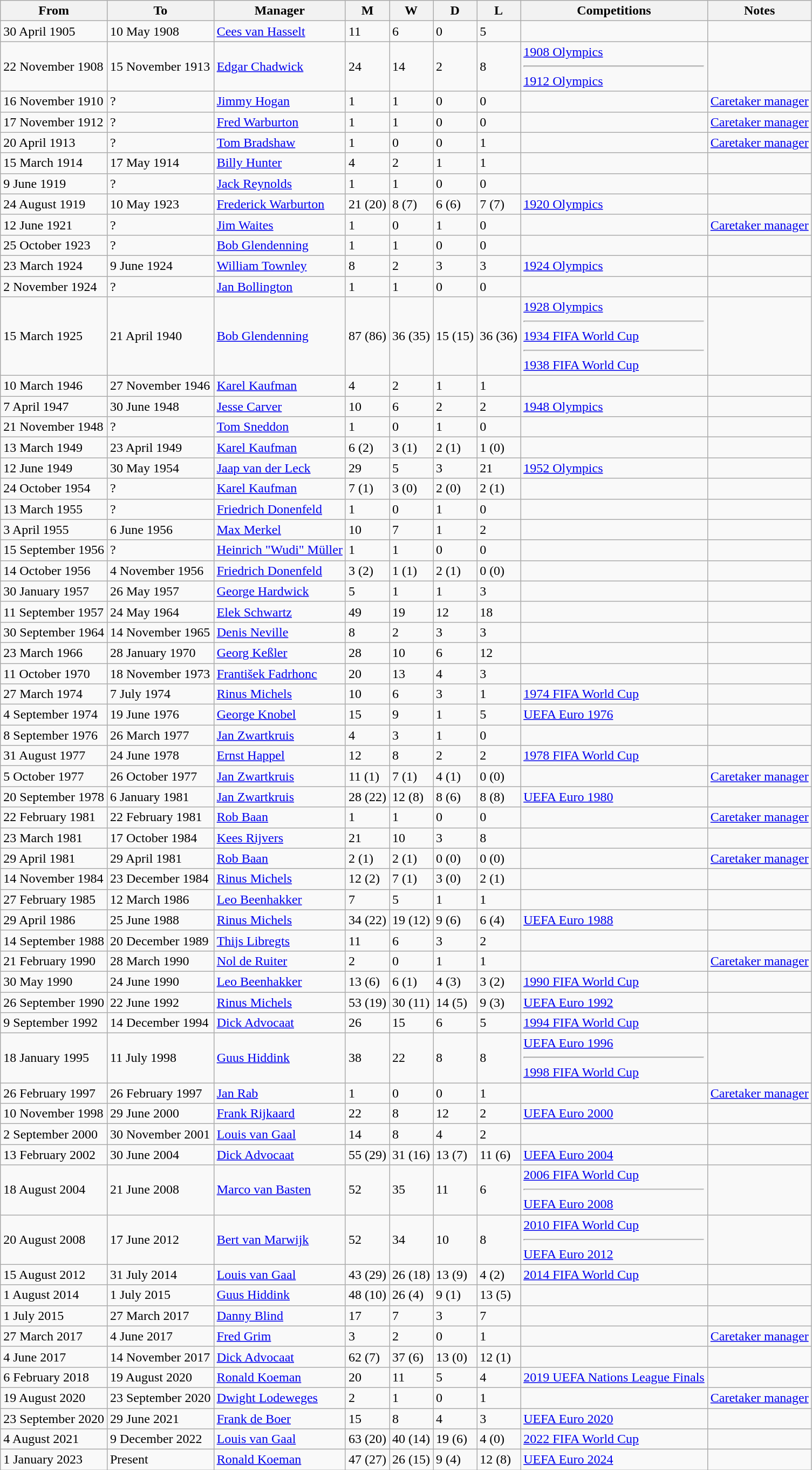<table class="wikitable sortable">
<tr>
<th scope=col>From</th>
<th scope=col>To</th>
<th scope=col>Manager</th>
<th scope=col>M</th>
<th scope=col>W</th>
<th scope=col>D</th>
<th scope=col>L</th>
<th scope=col>Competitions</th>
<th scope=col>Notes</th>
</tr>
<tr>
<td>30 April 1905</td>
<td>10 May 1908</td>
<td> <a href='#'>Cees van Hasselt</a></td>
<td>11</td>
<td>6</td>
<td>0</td>
<td>5</td>
<td></td>
<td></td>
</tr>
<tr>
<td>22 November 1908</td>
<td>15 November 1913</td>
<td> <a href='#'>Edgar Chadwick</a></td>
<td>24</td>
<td>14</td>
<td>2</td>
<td>8</td>
<td><a href='#'>1908 Olympics</a><hr><a href='#'>1912 Olympics</a></td>
<td></td>
</tr>
<tr>
<td>16 November 1910</td>
<td>?</td>
<td> <a href='#'>Jimmy Hogan</a></td>
<td>1</td>
<td>1</td>
<td>0</td>
<td>0</td>
<td></td>
<td><a href='#'>Caretaker manager</a></td>
</tr>
<tr>
<td>17 November 1912</td>
<td>?</td>
<td> <a href='#'>Fred Warburton</a></td>
<td>1</td>
<td>1</td>
<td>0</td>
<td>0</td>
<td></td>
<td><a href='#'>Caretaker manager</a></td>
</tr>
<tr>
<td>20 April 1913</td>
<td>?</td>
<td> <a href='#'>Tom Bradshaw</a></td>
<td>1</td>
<td>0</td>
<td>0</td>
<td>1</td>
<td></td>
<td><a href='#'>Caretaker manager</a></td>
</tr>
<tr>
<td>15 March 1914</td>
<td>17 May 1914</td>
<td> <a href='#'>Billy Hunter</a></td>
<td>4</td>
<td>2</td>
<td>1</td>
<td>1</td>
<td></td>
<td></td>
</tr>
<tr>
<td>9 June 1919</td>
<td>?</td>
<td> <a href='#'>Jack Reynolds</a></td>
<td>1</td>
<td>1</td>
<td>0</td>
<td>0</td>
<td></td>
<td></td>
</tr>
<tr>
<td>24 August 1919</td>
<td>10 May 1923</td>
<td> <a href='#'>Frederick Warburton</a></td>
<td>21 (20)</td>
<td>8 (7)</td>
<td>6 (6)</td>
<td>7 (7)</td>
<td><a href='#'>1920 Olympics</a></td>
<td></td>
</tr>
<tr>
<td>12 June 1921</td>
<td>?</td>
<td> <a href='#'>Jim Waites</a></td>
<td>1</td>
<td>0</td>
<td>1</td>
<td>0</td>
<td></td>
<td><a href='#'>Caretaker manager</a></td>
</tr>
<tr>
<td>25 October 1923</td>
<td>?</td>
<td> <a href='#'>Bob Glendenning</a></td>
<td>1</td>
<td>1</td>
<td>0</td>
<td>0</td>
<td></td>
<td></td>
</tr>
<tr>
<td>23 March 1924</td>
<td>9 June 1924</td>
<td> <a href='#'>William Townley</a></td>
<td>8</td>
<td>2</td>
<td>3</td>
<td>3</td>
<td><a href='#'>1924 Olympics</a></td>
<td></td>
</tr>
<tr>
<td>2 November 1924</td>
<td>?</td>
<td> <a href='#'>Jan Bollington</a></td>
<td>1</td>
<td>1</td>
<td>0</td>
<td>0</td>
<td></td>
<td></td>
</tr>
<tr>
<td>15 March 1925</td>
<td>21 April 1940</td>
<td> <a href='#'>Bob Glendenning</a></td>
<td>87 (86)</td>
<td>36 (35)</td>
<td>15 (15)</td>
<td>36 (36)</td>
<td><a href='#'>1928 Olympics</a><hr><a href='#'>1934 FIFA World Cup</a><hr><a href='#'>1938 FIFA World Cup</a></td>
<td></td>
</tr>
<tr>
<td>10 March 1946</td>
<td>27 November 1946</td>
<td> <a href='#'>Karel Kaufman</a></td>
<td>4</td>
<td>2</td>
<td>1</td>
<td>1</td>
<td></td>
<td></td>
</tr>
<tr>
<td>7 April 1947</td>
<td>30 June 1948</td>
<td> <a href='#'>Jesse Carver</a></td>
<td>10</td>
<td>6</td>
<td>2</td>
<td>2</td>
<td><a href='#'>1948 Olympics</a></td>
<td></td>
</tr>
<tr>
<td>21 November 1948</td>
<td>?</td>
<td> <a href='#'>Tom Sneddon</a></td>
<td>1</td>
<td>0</td>
<td>1</td>
<td>0</td>
<td></td>
<td></td>
</tr>
<tr>
<td>13 March 1949</td>
<td>23 April 1949</td>
<td> <a href='#'>Karel Kaufman</a></td>
<td>6 (2)</td>
<td>3 (1)</td>
<td>2 (1)</td>
<td>1 (0)</td>
<td></td>
<td></td>
</tr>
<tr>
<td>12 June 1949</td>
<td>30 May 1954</td>
<td> <a href='#'>Jaap van der Leck</a></td>
<td>29</td>
<td>5</td>
<td>3</td>
<td>21</td>
<td><a href='#'>1952 Olympics</a></td>
<td></td>
</tr>
<tr>
<td>24 October 1954</td>
<td>?</td>
<td> <a href='#'>Karel Kaufman</a></td>
<td>7 (1)</td>
<td>3 (0)</td>
<td>2 (0)</td>
<td>2 (1)</td>
<td></td>
<td></td>
</tr>
<tr>
<td>13 March 1955</td>
<td>?</td>
<td> <a href='#'>Friedrich Donenfeld</a></td>
<td>1</td>
<td>0</td>
<td>1</td>
<td>0</td>
<td></td>
<td></td>
</tr>
<tr>
<td>3 April 1955</td>
<td>6 June 1956</td>
<td> <a href='#'>Max Merkel</a></td>
<td>10</td>
<td>7</td>
<td>1</td>
<td>2</td>
<td></td>
<td></td>
</tr>
<tr>
<td>15 September 1956</td>
<td>?</td>
<td> <a href='#'>Heinrich "Wudi" Müller</a></td>
<td>1</td>
<td>1</td>
<td>0</td>
<td>0</td>
<td></td>
<td></td>
</tr>
<tr>
<td>14 October 1956</td>
<td>4 November 1956</td>
<td> <a href='#'>Friedrich Donenfeld</a></td>
<td>3 (2)</td>
<td>1 (1)</td>
<td>2 (1)</td>
<td>0 (0)</td>
<td></td>
<td></td>
</tr>
<tr>
<td>30 January 1957</td>
<td>26 May 1957</td>
<td> <a href='#'>George Hardwick</a></td>
<td>5</td>
<td>1</td>
<td>1</td>
<td>3</td>
<td></td>
<td></td>
</tr>
<tr>
<td>11 September 1957</td>
<td>24 May 1964</td>
<td> <a href='#'>Elek Schwartz</a></td>
<td>49</td>
<td>19</td>
<td>12</td>
<td>18</td>
<td></td>
<td></td>
</tr>
<tr>
<td>30 September 1964</td>
<td>14 November 1965</td>
<td> <a href='#'>Denis Neville</a></td>
<td>8</td>
<td>2</td>
<td>3</td>
<td>3</td>
<td></td>
<td></td>
</tr>
<tr>
<td>23 March 1966</td>
<td>28 January 1970</td>
<td> <a href='#'>Georg Keßler</a></td>
<td>28</td>
<td>10</td>
<td>6</td>
<td>12</td>
<td></td>
<td></td>
</tr>
<tr>
<td>11 October 1970</td>
<td>18 November 1973</td>
<td> <a href='#'>František Fadrhonc</a></td>
<td>20</td>
<td>13</td>
<td>4</td>
<td>3</td>
<td></td>
<td></td>
</tr>
<tr>
<td>27 March 1974</td>
<td>7 July 1974</td>
<td> <a href='#'>Rinus Michels</a></td>
<td>10</td>
<td>6</td>
<td>3</td>
<td>1</td>
<td><a href='#'>1974 FIFA World Cup</a></td>
<td></td>
</tr>
<tr>
<td>4 September 1974</td>
<td>19 June 1976</td>
<td> <a href='#'>George Knobel</a></td>
<td>15</td>
<td>9</td>
<td>1</td>
<td>5</td>
<td><a href='#'>UEFA Euro 1976</a></td>
<td></td>
</tr>
<tr>
<td>8 September 1976</td>
<td>26 March 1977</td>
<td> <a href='#'>Jan Zwartkruis</a></td>
<td>4</td>
<td>3</td>
<td>1</td>
<td>0</td>
<td></td>
<td></td>
</tr>
<tr>
<td>31 August 1977</td>
<td>24 June 1978</td>
<td> <a href='#'>Ernst Happel</a></td>
<td>12</td>
<td>8</td>
<td>2</td>
<td>2</td>
<td><a href='#'>1978 FIFA World Cup</a></td>
<td></td>
</tr>
<tr>
<td>5 October 1977</td>
<td>26 October 1977</td>
<td> <a href='#'>Jan Zwartkruis</a></td>
<td>11 (1)</td>
<td>7 (1)</td>
<td>4 (1)</td>
<td>0 (0)</td>
<td></td>
<td><a href='#'>Caretaker manager</a></td>
</tr>
<tr>
<td>20 September 1978</td>
<td>6 January 1981</td>
<td> <a href='#'>Jan Zwartkruis</a></td>
<td>28 (22)</td>
<td>12 (8)</td>
<td>8 (6)</td>
<td>8 (8)</td>
<td><a href='#'>UEFA Euro 1980</a></td>
<td></td>
</tr>
<tr>
<td>22 February 1981</td>
<td>22 February 1981</td>
<td> <a href='#'>Rob Baan</a></td>
<td>1</td>
<td>1</td>
<td>0</td>
<td>0</td>
<td></td>
<td><a href='#'>Caretaker manager</a></td>
</tr>
<tr>
<td>23 March 1981</td>
<td>17 October 1984</td>
<td> <a href='#'>Kees Rijvers</a></td>
<td>21</td>
<td>10</td>
<td>3</td>
<td>8</td>
<td></td>
<td></td>
</tr>
<tr>
<td>29 April 1981</td>
<td>29 April 1981</td>
<td>  <a href='#'>Rob Baan</a></td>
<td>2 (1)</td>
<td>2 (1)</td>
<td>0 (0)</td>
<td>0 (0)</td>
<td></td>
<td><a href='#'>Caretaker manager</a></td>
</tr>
<tr>
<td>14 November 1984</td>
<td>23 December 1984</td>
<td> <a href='#'>Rinus Michels</a></td>
<td>12 (2)</td>
<td>7 (1)</td>
<td>3 (0)</td>
<td>2 (1)</td>
<td></td>
<td></td>
</tr>
<tr>
<td>27 February 1985</td>
<td>12 March 1986</td>
<td> <a href='#'>Leo Beenhakker</a></td>
<td>7</td>
<td>5</td>
<td>1</td>
<td>1</td>
<td></td>
<td></td>
</tr>
<tr>
<td>29 April 1986</td>
<td>25 June 1988</td>
<td> <a href='#'>Rinus Michels</a></td>
<td>34 (22)</td>
<td>19 (12)</td>
<td>9 (6)</td>
<td>6 (4)</td>
<td><a href='#'>UEFA Euro 1988</a></td>
<td></td>
</tr>
<tr>
<td>14 September 1988</td>
<td>20 December 1989</td>
<td> <a href='#'>Thijs Libregts</a></td>
<td>11</td>
<td>6</td>
<td>3</td>
<td>2</td>
<td></td>
<td></td>
</tr>
<tr>
<td>21 February 1990</td>
<td>28 March 1990</td>
<td> <a href='#'>Nol de Ruiter</a></td>
<td>2</td>
<td>0</td>
<td>1</td>
<td>1</td>
<td></td>
<td><a href='#'>Caretaker manager</a></td>
</tr>
<tr>
<td>30 May 1990</td>
<td>24 June 1990</td>
<td> <a href='#'>Leo Beenhakker</a></td>
<td>13 (6)</td>
<td>6 (1)</td>
<td>4 (3)</td>
<td>3 (2)</td>
<td><a href='#'>1990 FIFA World Cup</a></td>
<td></td>
</tr>
<tr>
<td>26 September 1990</td>
<td>22 June 1992</td>
<td> <a href='#'>Rinus Michels</a></td>
<td>53 (19)</td>
<td>30 (11)</td>
<td>14 (5)</td>
<td>9 (3)</td>
<td><a href='#'>UEFA Euro 1992</a></td>
<td></td>
</tr>
<tr>
<td>9 September 1992</td>
<td>14 December 1994</td>
<td> <a href='#'>Dick Advocaat</a></td>
<td>26</td>
<td>15</td>
<td>6</td>
<td>5</td>
<td><a href='#'>1994 FIFA World Cup</a></td>
<td></td>
</tr>
<tr>
<td>18 January 1995</td>
<td>11 July 1998</td>
<td> <a href='#'>Guus Hiddink</a></td>
<td>38</td>
<td>22</td>
<td>8</td>
<td>8</td>
<td><a href='#'>UEFA Euro 1996</a><hr><a href='#'>1998 FIFA World Cup</a></td>
<td></td>
</tr>
<tr>
<td>26 February 1997</td>
<td>26 February 1997</td>
<td> <a href='#'>Jan Rab</a></td>
<td>1</td>
<td>0</td>
<td>0</td>
<td>1</td>
<td></td>
<td><a href='#'>Caretaker manager</a></td>
</tr>
<tr>
<td>10 November 1998</td>
<td>29 June 2000</td>
<td> <a href='#'>Frank Rijkaard</a></td>
<td>22</td>
<td>8</td>
<td>12</td>
<td>2</td>
<td><a href='#'>UEFA Euro 2000</a></td>
<td></td>
</tr>
<tr>
<td>2 September 2000</td>
<td>30 November 2001</td>
<td> <a href='#'>Louis van Gaal</a></td>
<td>14</td>
<td>8</td>
<td>4</td>
<td>2</td>
<td></td>
<td></td>
</tr>
<tr>
<td>13 February 2002</td>
<td>30 June 2004</td>
<td> <a href='#'>Dick Advocaat</a></td>
<td>55 (29)</td>
<td>31 (16)</td>
<td>13 (7)</td>
<td>11 (6)</td>
<td><a href='#'>UEFA Euro 2004</a></td>
<td></td>
</tr>
<tr>
<td>18 August 2004</td>
<td>21 June 2008</td>
<td> <a href='#'>Marco van Basten</a></td>
<td>52</td>
<td>35</td>
<td>11</td>
<td>6</td>
<td><a href='#'>2006 FIFA World Cup</a><hr><a href='#'>UEFA Euro 2008</a></td>
<td></td>
</tr>
<tr>
<td>20 August 2008</td>
<td>17 June 2012</td>
<td> <a href='#'>Bert van Marwijk</a></td>
<td>52</td>
<td>34</td>
<td>10</td>
<td>8</td>
<td><a href='#'>2010 FIFA World Cup</a><hr><a href='#'>UEFA Euro 2012</a></td>
<td></td>
</tr>
<tr>
<td>15 August 2012</td>
<td>31 July 2014</td>
<td> <a href='#'>Louis van Gaal</a></td>
<td>43 (29)</td>
<td>26 (18)</td>
<td>13 (9)</td>
<td>4 (2)</td>
<td><a href='#'>2014 FIFA World Cup</a></td>
<td></td>
</tr>
<tr>
<td>1 August 2014</td>
<td>1 July 2015</td>
<td> <a href='#'>Guus Hiddink</a></td>
<td>48 (10)</td>
<td>26 (4)</td>
<td>9 (1)</td>
<td>13 (5)</td>
<td></td>
<td></td>
</tr>
<tr>
<td>1 July 2015</td>
<td>27 March 2017</td>
<td> <a href='#'>Danny Blind</a></td>
<td>17</td>
<td>7</td>
<td>3</td>
<td>7</td>
<td></td>
<td></td>
</tr>
<tr>
<td>27 March 2017</td>
<td>4 June 2017</td>
<td> <a href='#'>Fred Grim</a></td>
<td>3</td>
<td>2</td>
<td>0</td>
<td>1</td>
<td></td>
<td><a href='#'>Caretaker manager</a></td>
</tr>
<tr>
<td>4 June 2017</td>
<td>14 November 2017</td>
<td> <a href='#'>Dick Advocaat</a></td>
<td>62 (7)</td>
<td>37 (6)</td>
<td>13 (0)</td>
<td>12 (1)</td>
<td></td>
<td></td>
</tr>
<tr>
<td>6 February 2018</td>
<td>19 August 2020</td>
<td> <a href='#'>Ronald Koeman</a></td>
<td>20</td>
<td>11</td>
<td>5</td>
<td>4</td>
<td><a href='#'>2019 UEFA Nations League Finals</a></td>
<td></td>
</tr>
<tr>
<td>19 August 2020</td>
<td>23 September 2020</td>
<td> <a href='#'>Dwight Lodeweges</a></td>
<td>2</td>
<td>1</td>
<td>0</td>
<td>1</td>
<td></td>
<td><a href='#'>Caretaker manager</a></td>
</tr>
<tr>
<td>23 September 2020</td>
<td>29 June 2021</td>
<td> <a href='#'>Frank de Boer</a></td>
<td>15</td>
<td>8</td>
<td>4</td>
<td>3</td>
<td><a href='#'>UEFA Euro 2020</a></td>
<td></td>
</tr>
<tr>
<td>4 August 2021</td>
<td>9 December 2022</td>
<td> <a href='#'>Louis van Gaal</a></td>
<td>63 (20)</td>
<td>40 (14)</td>
<td>19 (6)</td>
<td>4 (0)</td>
<td><a href='#'>2022 FIFA World Cup</a></td>
<td></td>
</tr>
<tr>
<td>1 January 2023</td>
<td>Present</td>
<td> <a href='#'>Ronald Koeman</a></td>
<td>47 (27)</td>
<td>26 (15)</td>
<td>9 (4)</td>
<td>12 (8)</td>
<td><a href='#'>UEFA Euro 2024</a></td>
<td></td>
</tr>
</table>
